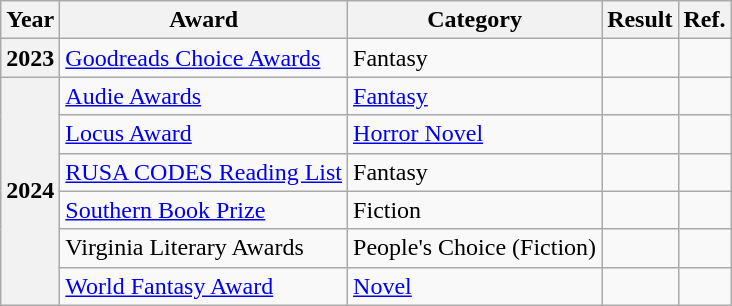<table class="wikitable sortable">
<tr>
<th>Year</th>
<th>Award</th>
<th>Category</th>
<th>Result</th>
<th>Ref.</th>
</tr>
<tr>
<th>2023</th>
<td><a href='#'>Goodreads Choice Awards</a></td>
<td>Fantasy</td>
<td></td>
<td></td>
</tr>
<tr>
<th rowspan=6>2024</th>
<td><a href='#'>Audie Awards</a></td>
<td><a href='#'>Fantasy</a></td>
<td></td>
<td></td>
</tr>
<tr>
<td><a href='#'>Locus Award</a></td>
<td><a href='#'>Horror Novel</a></td>
<td></td>
<td></td>
</tr>
<tr>
<td><a href='#'>RUSA CODES Reading List</a></td>
<td>Fantasy</td>
<td></td>
<td></td>
</tr>
<tr>
<td><a href='#'>Southern Book Prize</a></td>
<td>Fiction</td>
<td></td>
<td></td>
</tr>
<tr>
<td>Virginia Literary Awards</td>
<td>People's Choice (Fiction)</td>
<td></td>
<td></td>
</tr>
<tr>
<td><a href='#'>World Fantasy Award</a></td>
<td><a href='#'>Novel</a></td>
<td></td>
<td></td>
</tr>
</table>
